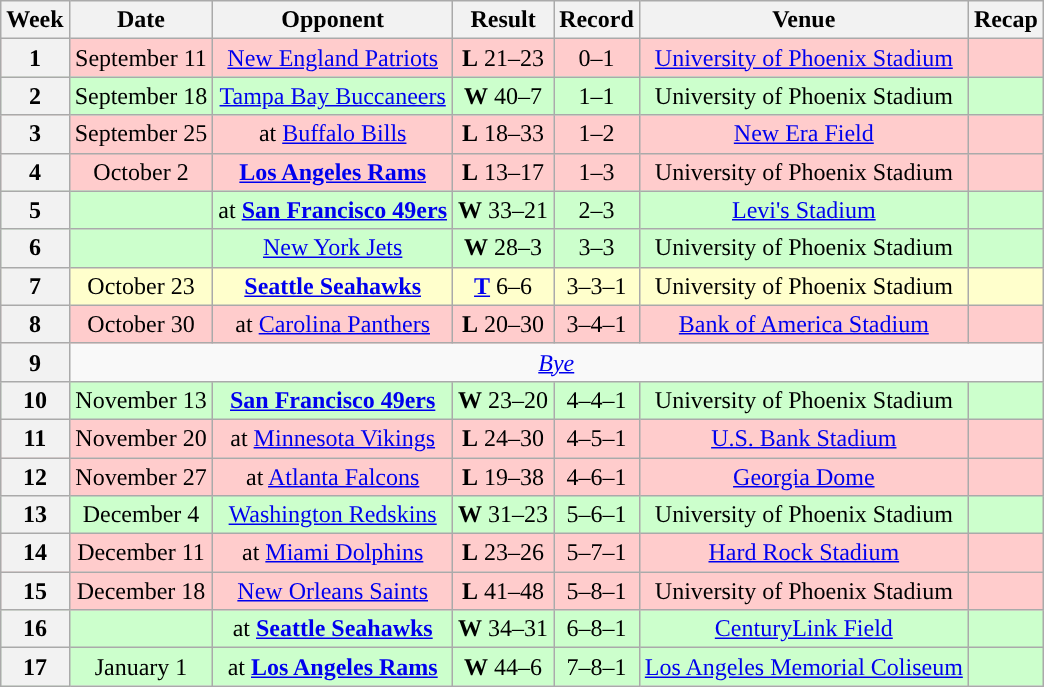<table class="wikitable" style="text-align:center">
<tr>
<th>Week</th>
<th>Date</th>
<th>Opponent</th>
<th>Result</th>
<th>Record</th>
<th>Venue</th>
<th>Recap</th>
</tr>
<tr style="background:#fcc">
<th>1</th>
<td>September 11</td>
<td><a href='#'>New England Patriots</a></td>
<td><strong>L</strong> 21–23</td>
<td>0–1</td>
<td><a href='#'>University of Phoenix Stadium</a></td>
<td></td>
</tr>
<tr style="background:#cfc">
<th>2</th>
<td>September 18</td>
<td><a href='#'>Tampa Bay Buccaneers</a></td>
<td><strong>W</strong> 40–7</td>
<td>1–1</td>
<td>University of Phoenix Stadium</td>
<td></td>
</tr>
<tr style="background:#fcc">
<th>3</th>
<td>September 25</td>
<td>at <a href='#'>Buffalo Bills</a></td>
<td><strong>L</strong> 18–33</td>
<td>1–2</td>
<td><a href='#'>New Era Field</a></td>
<td></td>
</tr>
<tr style="background:#fcc">
<th>4</th>
<td>October 2</td>
<td><strong><a href='#'>Los Angeles Rams</a></strong></td>
<td><strong>L</strong> 13–17</td>
<td>1–3</td>
<td>University of Phoenix Stadium</td>
<td></td>
</tr>
<tr style="background:#cfc">
<th>5</th>
<td></td>
<td>at <strong><a href='#'>San Francisco 49ers</a></strong></td>
<td><strong>W</strong> 33–21</td>
<td>2–3</td>
<td><a href='#'>Levi's Stadium</a></td>
<td></td>
</tr>
<tr style="background:#cfc">
<th>6</th>
<td></td>
<td><a href='#'>New York Jets</a></td>
<td><strong>W</strong> 28–3</td>
<td>3–3</td>
<td>University of Phoenix Stadium</td>
<td></td>
</tr>
<tr style="background:#ffc">
<th>7</th>
<td>October 23</td>
<td><strong><a href='#'>Seattle Seahawks</a></strong></td>
<td><strong><a href='#'>T</a></strong> 6–6 </td>
<td>3–3–1</td>
<td>University of Phoenix Stadium</td>
<td></td>
</tr>
<tr style="background:#fcc">
<th>8</th>
<td>October 30</td>
<td>at <a href='#'>Carolina Panthers</a></td>
<td><strong>L</strong> 20–30</td>
<td>3–4–1</td>
<td><a href='#'>Bank of America Stadium</a></td>
<td></td>
</tr>
<tr>
<th>9</th>
<td colspan=6><em><a href='#'>Bye</a></em></td>
</tr>
<tr style="background:#cfc">
<th>10</th>
<td>November 13</td>
<td><strong><a href='#'>San Francisco 49ers</a></strong></td>
<td><strong>W</strong> 23–20</td>
<td>4–4–1</td>
<td>University of Phoenix Stadium</td>
<td></td>
</tr>
<tr style="background:#fcc">
<th>11</th>
<td>November 20</td>
<td>at <a href='#'>Minnesota Vikings</a></td>
<td><strong>L</strong> 24–30</td>
<td>4–5–1</td>
<td><a href='#'>U.S. Bank Stadium</a></td>
<td></td>
</tr>
<tr style="background:#fcc">
<th>12</th>
<td>November 27</td>
<td>at <a href='#'>Atlanta Falcons</a></td>
<td><strong>L</strong> 19–38</td>
<td>4–6–1</td>
<td><a href='#'>Georgia Dome</a></td>
<td></td>
</tr>
<tr style="background:#cfc">
<th>13</th>
<td>December 4</td>
<td><a href='#'>Washington Redskins</a></td>
<td><strong>W</strong> 31–23</td>
<td>5–6–1</td>
<td>University of Phoenix Stadium</td>
<td></td>
</tr>
<tr style="background:#fcc">
<th>14</th>
<td>December 11</td>
<td>at <a href='#'>Miami Dolphins</a></td>
<td><strong>L</strong> 23–26</td>
<td>5–7–1</td>
<td><a href='#'>Hard Rock Stadium</a></td>
<td></td>
</tr>
<tr style="background:#fcc">
<th>15</th>
<td>December 18</td>
<td><a href='#'>New Orleans Saints</a></td>
<td><strong>L</strong> 41–48</td>
<td>5–8–1</td>
<td>University of Phoenix Stadium</td>
<td></td>
</tr>
<tr style="background:#cfc">
<th>16</th>
<td></td>
<td>at <strong><a href='#'>Seattle Seahawks</a></strong></td>
<td><strong>W</strong> 34–31</td>
<td>6–8–1</td>
<td><a href='#'>CenturyLink Field</a></td>
<td></td>
</tr>
<tr style="background:#cfc">
<th>17</th>
<td>January 1</td>
<td>at <strong><a href='#'>Los Angeles Rams</a></strong></td>
<td><strong>W</strong> 44–6</td>
<td>7–8–1</td>
<td><a href='#'>Los Angeles Memorial Coliseum</a></td>
<td></td>
</tr>
</table>
